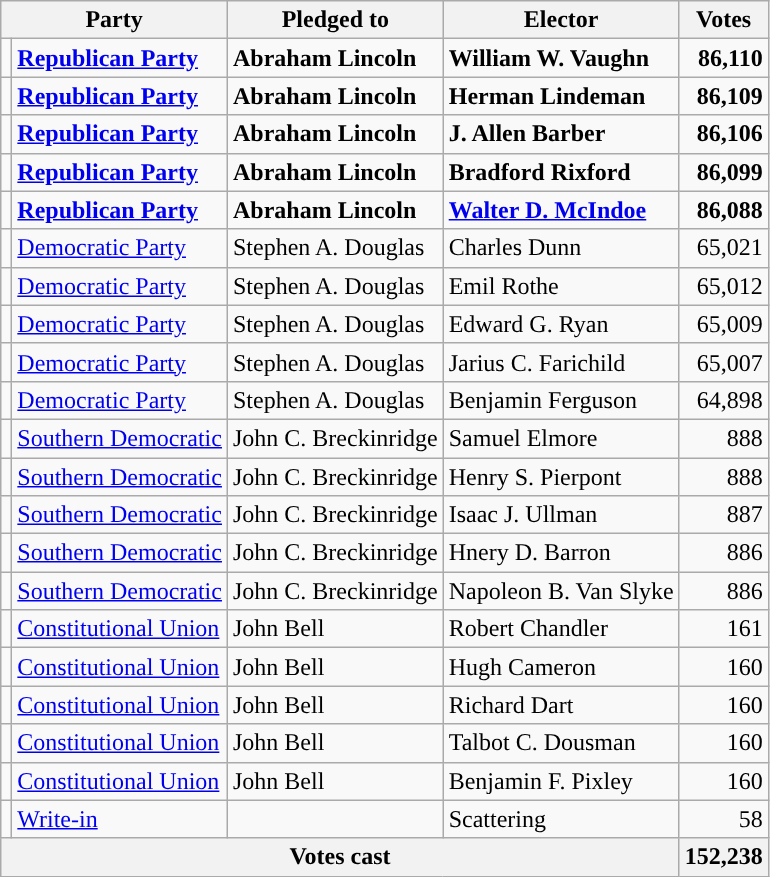<table class="wikitable">
<tr>
<th colspan=2>Party</th>
<th>Pledged to</th>
<th>Elector</th>
<th>Votes</th>
</tr>
<tr style="font-weight:bold">
<td></td>
<td><a href='#'>Republican Party</a></td>
<td>Abraham Lincoln</td>
<td>William W. Vaughn</td>
<td align="right">86,110</td>
</tr>
<tr style="font-weight:bold">
<td></td>
<td><a href='#'>Republican Party</a></td>
<td>Abraham Lincoln</td>
<td>Herman Lindeman</td>
<td align="right">86,109</td>
</tr>
<tr style="font-weight:bold">
<td></td>
<td><a href='#'>Republican Party</a></td>
<td>Abraham Lincoln</td>
<td>J. Allen Barber</td>
<td align="right">86,106</td>
</tr>
<tr style="font-weight:bold">
<td></td>
<td><a href='#'>Republican Party</a></td>
<td>Abraham Lincoln</td>
<td>Bradford Rixford</td>
<td align="right">86,099</td>
</tr>
<tr style="font-weight:bold">
<td></td>
<td><a href='#'>Republican Party</a></td>
<td>Abraham Lincoln</td>
<td><a href='#'>Walter D. McIndoe</a></td>
<td align="right">86,088</td>
</tr>
<tr>
<td></td>
<td><a href='#'>Democratic Party</a></td>
<td>Stephen A. Douglas</td>
<td>Charles Dunn</td>
<td align="right">65,021</td>
</tr>
<tr>
<td></td>
<td><a href='#'>Democratic Party</a></td>
<td>Stephen A. Douglas</td>
<td>Emil Rothe</td>
<td align="right">65,012</td>
</tr>
<tr>
<td></td>
<td><a href='#'>Democratic Party</a></td>
<td>Stephen A. Douglas</td>
<td>Edward G. Ryan</td>
<td align="right">65,009</td>
</tr>
<tr>
<td></td>
<td><a href='#'>Democratic Party</a></td>
<td>Stephen A. Douglas</td>
<td>Jarius C. Farichild</td>
<td align="right">65,007</td>
</tr>
<tr>
<td></td>
<td><a href='#'>Democratic Party</a></td>
<td>Stephen A. Douglas</td>
<td>Benjamin Ferguson</td>
<td align="right">64,898</td>
</tr>
<tr>
<td></td>
<td><a href='#'>Southern Democratic</a></td>
<td>John C. Breckinridge</td>
<td>Samuel Elmore</td>
<td align="right">888</td>
</tr>
<tr>
<td></td>
<td><a href='#'>Southern Democratic</a></td>
<td>John C. Breckinridge</td>
<td>Henry S. Pierpont</td>
<td align="right">888</td>
</tr>
<tr>
<td></td>
<td><a href='#'>Southern Democratic</a></td>
<td>John C. Breckinridge</td>
<td>Isaac J. Ullman</td>
<td align="right">887</td>
</tr>
<tr>
<td></td>
<td><a href='#'>Southern Democratic</a></td>
<td>John C. Breckinridge</td>
<td>Hnery D. Barron</td>
<td align="right">886</td>
</tr>
<tr>
<td></td>
<td><a href='#'>Southern Democratic</a></td>
<td>John C. Breckinridge</td>
<td>Napoleon B. Van Slyke</td>
<td align="right">886</td>
</tr>
<tr>
<td></td>
<td><a href='#'>Constitutional Union</a></td>
<td>John Bell</td>
<td>Robert Chandler</td>
<td align="right">161</td>
</tr>
<tr>
<td></td>
<td><a href='#'>Constitutional Union</a></td>
<td>John Bell</td>
<td>Hugh Cameron</td>
<td align="right">160</td>
</tr>
<tr>
<td></td>
<td><a href='#'>Constitutional Union</a></td>
<td>John Bell</td>
<td>Richard Dart</td>
<td align="right">160</td>
</tr>
<tr>
<td></td>
<td><a href='#'>Constitutional Union</a></td>
<td>John Bell</td>
<td>Talbot C. Dousman</td>
<td align="right">160</td>
</tr>
<tr>
<td></td>
<td><a href='#'>Constitutional Union</a></td>
<td>John Bell</td>
<td>Benjamin F. Pixley</td>
<td align="right">160</td>
</tr>
<tr>
<td></td>
<td><a href='#'>Write-in</a></td>
<td></td>
<td>Scattering</td>
<td align="right">58</td>
</tr>
<tr>
<th colspan="4">Votes cast</th>
<th>152,238</th>
</tr>
</table>
